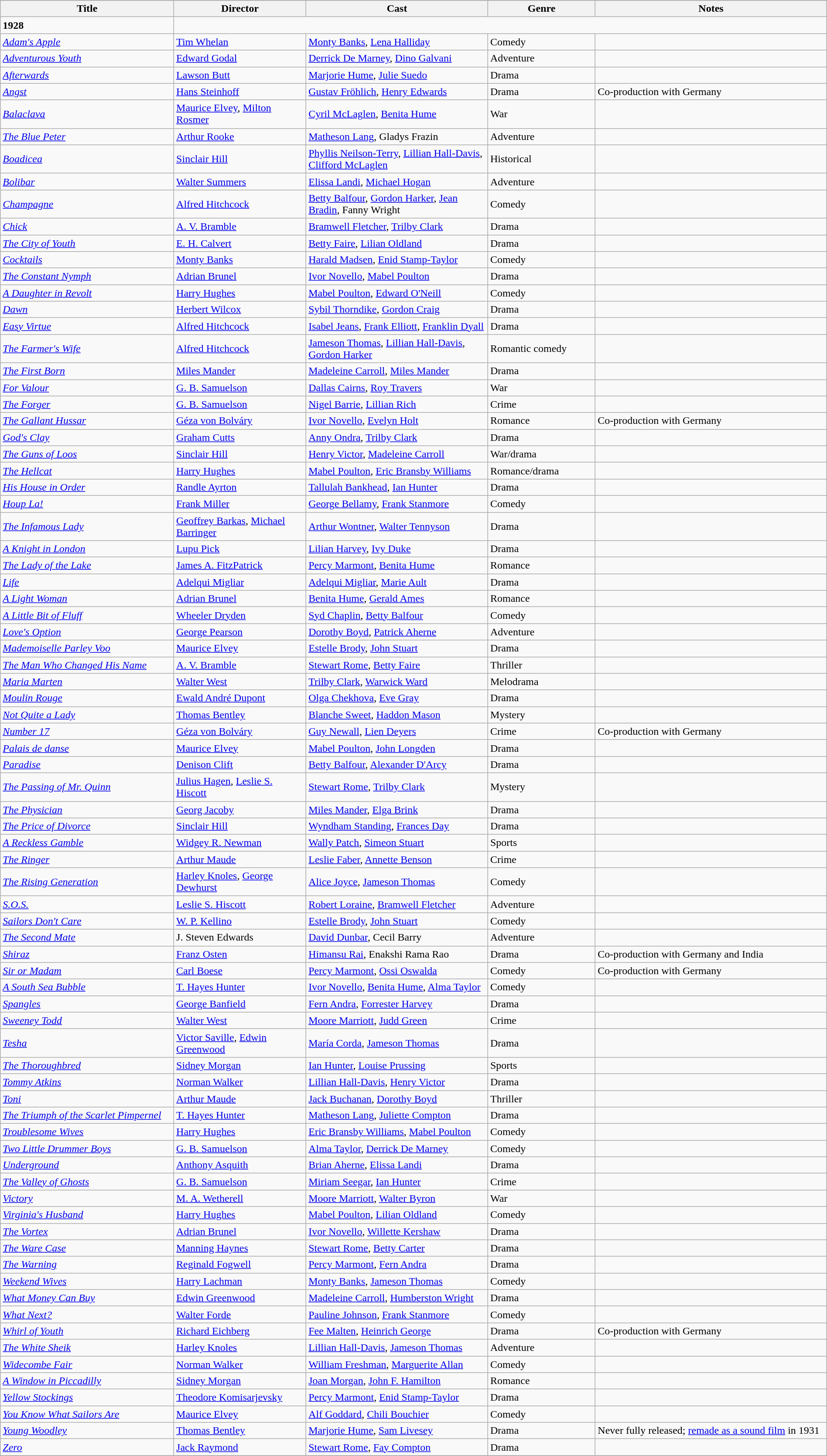<table class="wikitable" width= "100%">
<tr>
</tr>
<tr>
<th width=21%>Title</th>
<th width=16%>Director</th>
<th width=22%>Cast</th>
<th width=13%>Genre</th>
<th width=28%>Notes</th>
</tr>
<tr>
<td><strong>1928</strong></td>
</tr>
<tr>
<td><em><a href='#'>Adam's Apple</a></em></td>
<td><a href='#'>Tim Whelan</a></td>
<td><a href='#'>Monty Banks</a>, <a href='#'>Lena Halliday</a></td>
<td>Comedy</td>
<td></td>
</tr>
<tr>
<td><em><a href='#'>Adventurous Youth</a></em></td>
<td><a href='#'>Edward Godal</a></td>
<td><a href='#'>Derrick De Marney</a>, <a href='#'>Dino Galvani</a></td>
<td>Adventure</td>
<td></td>
</tr>
<tr>
<td><em><a href='#'>Afterwards</a></em></td>
<td><a href='#'>Lawson Butt</a></td>
<td><a href='#'>Marjorie Hume</a>, <a href='#'>Julie Suedo</a></td>
<td>Drama</td>
<td></td>
</tr>
<tr>
<td><em><a href='#'>Angst</a></em></td>
<td><a href='#'>Hans Steinhoff</a></td>
<td><a href='#'>Gustav Fröhlich</a>, <a href='#'>Henry Edwards</a></td>
<td>Drama</td>
<td>Co-production with Germany</td>
</tr>
<tr>
<td><em><a href='#'>Balaclava</a></em></td>
<td><a href='#'>Maurice Elvey</a>, <a href='#'>Milton Rosmer</a></td>
<td><a href='#'>Cyril McLaglen</a>, <a href='#'>Benita Hume</a></td>
<td>War</td>
<td></td>
</tr>
<tr>
<td><em><a href='#'>The Blue Peter</a></em></td>
<td><a href='#'>Arthur Rooke</a></td>
<td><a href='#'>Matheson Lang</a>, Gladys Frazin</td>
<td>Adventure</td>
<td></td>
</tr>
<tr>
<td><em><a href='#'>Boadicea</a></em></td>
<td><a href='#'>Sinclair Hill</a></td>
<td><a href='#'>Phyllis Neilson-Terry</a>, <a href='#'>Lillian Hall-Davis</a>, <a href='#'>Clifford McLaglen</a></td>
<td>Historical</td>
<td></td>
</tr>
<tr>
<td><em><a href='#'>Bolibar</a></em></td>
<td><a href='#'>Walter Summers</a></td>
<td><a href='#'>Elissa Landi</a>, <a href='#'>Michael Hogan</a></td>
<td>Adventure</td>
<td></td>
</tr>
<tr>
<td><em><a href='#'>Champagne</a></em></td>
<td><a href='#'>Alfred Hitchcock</a></td>
<td><a href='#'>Betty Balfour</a>, <a href='#'>Gordon Harker</a>, <a href='#'>Jean Bradin</a>, Fanny Wright</td>
<td>Comedy</td>
<td></td>
</tr>
<tr>
<td><em><a href='#'>Chick</a></em></td>
<td><a href='#'>A. V. Bramble</a></td>
<td><a href='#'>Bramwell Fletcher</a>, <a href='#'>Trilby Clark</a></td>
<td>Drama</td>
<td></td>
</tr>
<tr>
<td><em><a href='#'>The City of Youth</a></em></td>
<td><a href='#'>E. H. Calvert</a></td>
<td><a href='#'>Betty Faire</a>, <a href='#'>Lilian Oldland</a></td>
<td>Drama</td>
<td></td>
</tr>
<tr>
<td><em><a href='#'>Cocktails</a></em></td>
<td><a href='#'>Monty Banks</a></td>
<td><a href='#'>Harald Madsen</a>, <a href='#'>Enid Stamp-Taylor</a></td>
<td>Comedy</td>
<td></td>
</tr>
<tr>
<td><em><a href='#'>The Constant Nymph</a></em></td>
<td><a href='#'>Adrian Brunel</a></td>
<td><a href='#'>Ivor Novello</a>, <a href='#'>Mabel Poulton</a></td>
<td>Drama</td>
<td></td>
</tr>
<tr>
<td><em><a href='#'>A Daughter in Revolt</a></em></td>
<td><a href='#'>Harry Hughes</a></td>
<td><a href='#'>Mabel Poulton</a>, <a href='#'>Edward O'Neill</a></td>
<td>Comedy</td>
<td></td>
</tr>
<tr>
<td><em><a href='#'>Dawn</a></em></td>
<td><a href='#'>Herbert Wilcox</a></td>
<td><a href='#'>Sybil Thorndike</a>, <a href='#'>Gordon Craig</a></td>
<td>Drama</td>
<td></td>
</tr>
<tr>
<td><em><a href='#'>Easy Virtue</a></em></td>
<td><a href='#'>Alfred Hitchcock</a></td>
<td><a href='#'>Isabel Jeans</a>, <a href='#'>Frank Elliott</a>, <a href='#'>Franklin Dyall</a></td>
<td>Drama</td>
<td></td>
</tr>
<tr>
<td><em><a href='#'>The Farmer's Wife</a></em></td>
<td><a href='#'>Alfred Hitchcock</a></td>
<td><a href='#'>Jameson Thomas</a>, <a href='#'>Lillian Hall-Davis</a>, <a href='#'>Gordon Harker</a></td>
<td>Romantic comedy</td>
<td></td>
</tr>
<tr>
<td><em><a href='#'>The First Born</a></em></td>
<td><a href='#'>Miles Mander</a></td>
<td><a href='#'>Madeleine Carroll</a>, <a href='#'>Miles Mander</a></td>
<td>Drama</td>
<td></td>
</tr>
<tr>
<td><em><a href='#'>For Valour</a></em></td>
<td><a href='#'>G. B. Samuelson</a></td>
<td><a href='#'>Dallas Cairns</a>, <a href='#'>Roy Travers</a></td>
<td>War</td>
<td></td>
</tr>
<tr>
<td><em><a href='#'>The Forger</a></em></td>
<td><a href='#'>G. B. Samuelson</a></td>
<td><a href='#'>Nigel Barrie</a>, <a href='#'>Lillian Rich</a></td>
<td>Crime</td>
<td></td>
</tr>
<tr>
<td><em><a href='#'>The Gallant Hussar</a></em></td>
<td><a href='#'>Géza von Bolváry</a></td>
<td><a href='#'>Ivor Novello</a>, <a href='#'>Evelyn Holt</a></td>
<td>Romance</td>
<td>Co-production with Germany</td>
</tr>
<tr>
<td><em><a href='#'>God's Clay</a></em></td>
<td><a href='#'>Graham Cutts</a></td>
<td><a href='#'>Anny Ondra</a>, <a href='#'>Trilby Clark</a></td>
<td>Drama</td>
<td></td>
</tr>
<tr>
<td><em><a href='#'>The Guns of Loos</a></em></td>
<td><a href='#'>Sinclair Hill</a></td>
<td><a href='#'>Henry Victor</a>, <a href='#'>Madeleine Carroll</a></td>
<td>War/drama</td>
<td></td>
</tr>
<tr>
<td><em><a href='#'>The Hellcat</a></em></td>
<td><a href='#'>Harry Hughes</a></td>
<td><a href='#'>Mabel Poulton</a>, <a href='#'>Eric Bransby Williams</a></td>
<td>Romance/drama</td>
<td></td>
</tr>
<tr>
<td><em><a href='#'>His House in Order</a></em></td>
<td><a href='#'>Randle Ayrton</a></td>
<td><a href='#'>Tallulah Bankhead</a>, <a href='#'>Ian Hunter</a></td>
<td>Drama</td>
<td></td>
</tr>
<tr>
<td><em><a href='#'>Houp La!</a></em></td>
<td><a href='#'>Frank Miller</a></td>
<td><a href='#'>George Bellamy</a>, <a href='#'>Frank Stanmore</a></td>
<td>Comedy</td>
<td></td>
</tr>
<tr>
<td><em><a href='#'>The Infamous Lady</a></em></td>
<td><a href='#'>Geoffrey Barkas</a>, <a href='#'>Michael Barringer</a></td>
<td><a href='#'>Arthur Wontner</a>, <a href='#'>Walter Tennyson</a></td>
<td>Drama</td>
<td></td>
</tr>
<tr>
<td><em><a href='#'>A Knight in London</a></em></td>
<td><a href='#'>Lupu Pick</a></td>
<td><a href='#'>Lilian Harvey</a>, <a href='#'>Ivy Duke</a></td>
<td>Drama</td>
<td></td>
</tr>
<tr>
<td><em><a href='#'>The Lady of the Lake</a></em></td>
<td><a href='#'>James A. FitzPatrick</a></td>
<td><a href='#'>Percy Marmont</a>, <a href='#'>Benita Hume</a></td>
<td>Romance</td>
<td></td>
</tr>
<tr>
<td><em><a href='#'>Life</a></em></td>
<td><a href='#'>Adelqui Migliar</a></td>
<td><a href='#'>Adelqui Migliar</a>, <a href='#'>Marie Ault</a></td>
<td>Drama</td>
<td></td>
</tr>
<tr>
<td><em><a href='#'>A Light Woman</a></em></td>
<td><a href='#'>Adrian Brunel</a></td>
<td><a href='#'>Benita Hume</a>, <a href='#'>Gerald Ames</a></td>
<td>Romance</td>
<td></td>
</tr>
<tr>
<td><em><a href='#'>A Little Bit of Fluff</a></em></td>
<td><a href='#'>Wheeler Dryden</a></td>
<td><a href='#'>Syd Chaplin</a>, <a href='#'>Betty Balfour</a></td>
<td>Comedy</td>
<td></td>
</tr>
<tr>
<td><em><a href='#'>Love's Option</a></em></td>
<td><a href='#'>George Pearson</a></td>
<td><a href='#'>Dorothy Boyd</a>, <a href='#'>Patrick Aherne</a></td>
<td>Adventure</td>
<td></td>
</tr>
<tr>
<td><em><a href='#'>Mademoiselle Parley Voo</a></em></td>
<td><a href='#'>Maurice Elvey</a></td>
<td><a href='#'>Estelle Brody</a>, <a href='#'>John Stuart</a></td>
<td>Drama</td>
<td></td>
</tr>
<tr>
<td><em><a href='#'>The Man Who Changed His Name</a></em></td>
<td><a href='#'>A. V. Bramble</a></td>
<td><a href='#'>Stewart Rome</a>, <a href='#'>Betty Faire</a></td>
<td>Thriller</td>
<td></td>
</tr>
<tr>
<td><em><a href='#'>Maria Marten</a></em></td>
<td><a href='#'>Walter West</a></td>
<td><a href='#'>Trilby Clark</a>, <a href='#'>Warwick Ward</a></td>
<td>Melodrama</td>
<td></td>
</tr>
<tr>
<td><em><a href='#'>Moulin Rouge</a></em></td>
<td><a href='#'>Ewald André Dupont</a></td>
<td><a href='#'>Olga Chekhova</a>, <a href='#'>Eve Gray</a></td>
<td>Drama</td>
<td></td>
</tr>
<tr>
<td><em><a href='#'>Not Quite a Lady</a></em></td>
<td><a href='#'>Thomas Bentley</a></td>
<td><a href='#'>Blanche Sweet</a>, <a href='#'>Haddon Mason</a></td>
<td>Mystery</td>
<td></td>
</tr>
<tr>
<td><em><a href='#'>Number 17</a></em></td>
<td><a href='#'>Géza von Bolváry</a></td>
<td><a href='#'>Guy Newall</a>, <a href='#'>Lien Deyers</a></td>
<td>Crime</td>
<td>Co-production with Germany</td>
</tr>
<tr>
<td><em><a href='#'>Palais de danse</a></em></td>
<td><a href='#'>Maurice Elvey</a></td>
<td><a href='#'>Mabel Poulton</a>, <a href='#'>John Longden</a></td>
<td>Drama</td>
<td></td>
</tr>
<tr>
<td><em><a href='#'>Paradise</a></em></td>
<td><a href='#'>Denison Clift</a></td>
<td><a href='#'>Betty Balfour</a>, <a href='#'>Alexander D'Arcy</a></td>
<td>Drama</td>
<td></td>
</tr>
<tr>
<td><em><a href='#'>The Passing of Mr. Quinn</a></em></td>
<td><a href='#'>Julius Hagen</a>, <a href='#'>Leslie S. Hiscott</a></td>
<td><a href='#'>Stewart Rome</a>, <a href='#'>Trilby Clark</a></td>
<td>Mystery</td>
<td></td>
</tr>
<tr>
<td><em><a href='#'>The Physician</a></em></td>
<td><a href='#'>Georg Jacoby</a></td>
<td><a href='#'>Miles Mander</a>, <a href='#'>Elga Brink</a></td>
<td>Drama</td>
<td></td>
</tr>
<tr>
<td><em><a href='#'>The Price of Divorce</a></em></td>
<td><a href='#'>Sinclair Hill</a></td>
<td><a href='#'>Wyndham Standing</a>, <a href='#'>Frances Day</a></td>
<td>Drama</td>
<td></td>
</tr>
<tr>
<td><em><a href='#'>A Reckless Gamble</a></em></td>
<td><a href='#'>Widgey R. Newman</a></td>
<td><a href='#'>Wally Patch</a>, <a href='#'>Simeon Stuart</a></td>
<td>Sports</td>
<td></td>
</tr>
<tr>
<td><em><a href='#'>The Ringer</a></em></td>
<td><a href='#'>Arthur Maude</a></td>
<td><a href='#'>Leslie Faber</a>, <a href='#'>Annette Benson</a></td>
<td>Crime</td>
<td></td>
</tr>
<tr>
<td><em><a href='#'>The Rising Generation</a></em></td>
<td><a href='#'>Harley Knoles</a>, <a href='#'>George Dewhurst</a></td>
<td><a href='#'>Alice Joyce</a>, <a href='#'>Jameson Thomas</a></td>
<td>Comedy</td>
<td></td>
</tr>
<tr>
<td><em><a href='#'>S.O.S.</a></em></td>
<td><a href='#'>Leslie S. Hiscott</a></td>
<td><a href='#'>Robert Loraine</a>, <a href='#'>Bramwell Fletcher</a></td>
<td>Adventure</td>
<td></td>
</tr>
<tr>
<td><em><a href='#'>Sailors Don't Care</a></em></td>
<td><a href='#'>W. P. Kellino</a></td>
<td><a href='#'>Estelle Brody</a>, <a href='#'>John Stuart</a></td>
<td>Comedy</td>
<td></td>
</tr>
<tr>
<td><em><a href='#'>The Second Mate</a></em></td>
<td>J. Steven Edwards</td>
<td><a href='#'>David Dunbar</a>, Cecil Barry</td>
<td>Adventure</td>
<td></td>
</tr>
<tr>
<td><em><a href='#'>Shiraz</a></em></td>
<td><a href='#'>Franz Osten</a></td>
<td><a href='#'>Himansu Rai</a>, Enakshi Rama Rao</td>
<td>Drama</td>
<td>Co-production with Germany and India</td>
</tr>
<tr>
<td><em><a href='#'>Sir or Madam</a></em></td>
<td><a href='#'>Carl Boese</a></td>
<td><a href='#'>Percy Marmont</a>, <a href='#'>Ossi Oswalda</a></td>
<td>Comedy</td>
<td>Co-production with Germany</td>
</tr>
<tr>
<td><em><a href='#'>A South Sea Bubble</a></em></td>
<td><a href='#'>T. Hayes Hunter</a></td>
<td><a href='#'>Ivor Novello</a>, <a href='#'>Benita Hume</a>, <a href='#'>Alma Taylor</a></td>
<td>Comedy</td>
<td></td>
</tr>
<tr>
<td><em><a href='#'>Spangles</a></em></td>
<td><a href='#'>George Banfield</a></td>
<td><a href='#'>Fern Andra</a>, <a href='#'>Forrester Harvey</a></td>
<td>Drama</td>
<td></td>
</tr>
<tr>
<td><em><a href='#'>Sweeney Todd</a></em></td>
<td><a href='#'>Walter West</a></td>
<td><a href='#'>Moore Marriott</a>, <a href='#'>Judd Green</a></td>
<td>Crime</td>
<td></td>
</tr>
<tr>
<td><em><a href='#'>Tesha</a></em></td>
<td><a href='#'>Victor Saville</a>, <a href='#'>Edwin Greenwood</a></td>
<td><a href='#'>María Corda</a>, <a href='#'>Jameson Thomas</a></td>
<td>Drama</td>
<td></td>
</tr>
<tr>
<td><em><a href='#'>The Thoroughbred</a></em></td>
<td><a href='#'>Sidney Morgan</a></td>
<td><a href='#'>Ian Hunter</a>, <a href='#'>Louise Prussing</a></td>
<td>Sports</td>
<td></td>
</tr>
<tr>
<td><em><a href='#'>Tommy Atkins</a></em></td>
<td><a href='#'>Norman Walker</a></td>
<td><a href='#'>Lillian Hall-Davis</a>, <a href='#'>Henry Victor</a></td>
<td>Drama</td>
<td></td>
</tr>
<tr>
<td><em><a href='#'>Toni</a></em></td>
<td><a href='#'>Arthur Maude</a></td>
<td><a href='#'>Jack Buchanan</a>, <a href='#'>Dorothy Boyd</a></td>
<td>Thriller</td>
<td></td>
</tr>
<tr>
<td><em><a href='#'>The Triumph of the Scarlet Pimpernel</a></em></td>
<td><a href='#'>T. Hayes Hunter</a></td>
<td><a href='#'>Matheson Lang</a>, <a href='#'>Juliette Compton</a></td>
<td>Drama</td>
<td></td>
</tr>
<tr>
<td><em><a href='#'>Troublesome Wives</a></em></td>
<td><a href='#'>Harry Hughes</a></td>
<td><a href='#'>Eric Bransby Williams</a>, <a href='#'>Mabel Poulton</a></td>
<td>Comedy</td>
<td></td>
</tr>
<tr>
<td><em><a href='#'>Two Little Drummer Boys</a></em></td>
<td><a href='#'>G. B. Samuelson</a></td>
<td><a href='#'>Alma Taylor</a>, <a href='#'>Derrick De Marney</a></td>
<td>Comedy</td>
<td></td>
</tr>
<tr>
<td><em><a href='#'>Underground</a></em></td>
<td><a href='#'>Anthony Asquith</a></td>
<td><a href='#'>Brian Aherne</a>, <a href='#'>Elissa Landi</a></td>
<td>Drama</td>
<td></td>
</tr>
<tr>
<td><em><a href='#'>The Valley of Ghosts</a></em></td>
<td><a href='#'>G. B. Samuelson</a></td>
<td><a href='#'>Miriam Seegar</a>, <a href='#'>Ian Hunter</a></td>
<td>Crime</td>
<td></td>
</tr>
<tr>
<td><em><a href='#'>Victory</a></em></td>
<td><a href='#'>M. A. Wetherell</a></td>
<td><a href='#'>Moore Marriott</a>, <a href='#'>Walter Byron</a></td>
<td>War</td>
<td></td>
</tr>
<tr>
<td><em><a href='#'>Virginia's Husband</a></em></td>
<td><a href='#'>Harry Hughes</a></td>
<td><a href='#'>Mabel Poulton</a>, <a href='#'>Lilian Oldland</a></td>
<td>Comedy</td>
<td></td>
</tr>
<tr>
<td><em><a href='#'>The Vortex</a></em></td>
<td><a href='#'>Adrian Brunel</a></td>
<td><a href='#'>Ivor Novello</a>, <a href='#'>Willette Kershaw</a></td>
<td>Drama</td>
<td></td>
</tr>
<tr>
<td><em><a href='#'>The Ware Case</a></em></td>
<td><a href='#'>Manning Haynes</a></td>
<td><a href='#'>Stewart Rome</a>, <a href='#'>Betty Carter</a></td>
<td>Drama</td>
<td></td>
</tr>
<tr>
<td><em><a href='#'>The Warning</a></em></td>
<td><a href='#'>Reginald Fogwell</a></td>
<td><a href='#'>Percy Marmont</a>, <a href='#'>Fern Andra</a></td>
<td>Drama</td>
<td></td>
</tr>
<tr>
<td><em><a href='#'>Weekend Wives</a></em></td>
<td><a href='#'>Harry Lachman</a></td>
<td><a href='#'>Monty Banks</a>, <a href='#'>Jameson Thomas</a></td>
<td>Comedy</td>
<td></td>
</tr>
<tr>
<td><em><a href='#'>What Money Can Buy</a></em></td>
<td><a href='#'>Edwin Greenwood</a></td>
<td><a href='#'>Madeleine Carroll</a>, <a href='#'>Humberston Wright</a></td>
<td>Drama</td>
<td></td>
</tr>
<tr>
<td><em><a href='#'>What Next?</a></em></td>
<td><a href='#'>Walter Forde</a></td>
<td><a href='#'>Pauline Johnson</a>, <a href='#'>Frank Stanmore</a></td>
<td>Comedy</td>
<td></td>
</tr>
<tr>
<td><em><a href='#'>Whirl of Youth</a></em></td>
<td><a href='#'>Richard Eichberg</a></td>
<td><a href='#'>Fee Malten</a>, <a href='#'>Heinrich George</a></td>
<td>Drama</td>
<td>Co-production with Germany</td>
</tr>
<tr>
<td><em><a href='#'>The White Sheik</a></em></td>
<td><a href='#'>Harley Knoles</a></td>
<td><a href='#'>Lillian Hall-Davis</a>, <a href='#'>Jameson Thomas</a></td>
<td>Adventure</td>
<td></td>
</tr>
<tr>
<td><em><a href='#'>Widecombe Fair</a></em></td>
<td><a href='#'>Norman Walker</a></td>
<td><a href='#'>William Freshman</a>, <a href='#'>Marguerite Allan</a></td>
<td>Comedy</td>
<td></td>
</tr>
<tr>
<td><em><a href='#'>A Window in Piccadilly</a></em></td>
<td><a href='#'>Sidney Morgan</a></td>
<td><a href='#'>Joan Morgan</a>, <a href='#'>John F. Hamilton</a></td>
<td>Romance</td>
<td></td>
</tr>
<tr>
<td><em><a href='#'>Yellow Stockings</a></em></td>
<td><a href='#'>Theodore Komisarjevsky</a></td>
<td><a href='#'>Percy Marmont</a>, <a href='#'>Enid Stamp-Taylor</a></td>
<td>Drama</td>
<td></td>
</tr>
<tr>
<td><em><a href='#'>You Know What Sailors Are</a></em></td>
<td><a href='#'>Maurice Elvey</a></td>
<td><a href='#'>Alf Goddard</a>, <a href='#'>Chili Bouchier</a></td>
<td>Comedy</td>
<td></td>
</tr>
<tr>
<td><em><a href='#'>Young Woodley</a></em></td>
<td><a href='#'>Thomas Bentley</a></td>
<td><a href='#'>Marjorie Hume</a>, <a href='#'>Sam Livesey</a></td>
<td>Drama</td>
<td>Never fully released; <a href='#'>remade as a sound film</a> in 1931</td>
</tr>
<tr>
<td><em><a href='#'>Zero</a></em></td>
<td><a href='#'>Jack Raymond</a></td>
<td><a href='#'>Stewart Rome</a>, <a href='#'>Fay Compton</a></td>
<td>Drama</td>
<td></td>
</tr>
<tr>
</tr>
<tr>
</tr>
</table>
